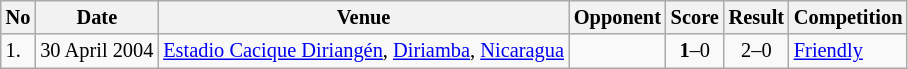<table class="wikitable" style="font-size:85%;">
<tr>
<th>No</th>
<th>Date</th>
<th>Venue</th>
<th>Opponent</th>
<th>Score</th>
<th>Result</th>
<th>Competition</th>
</tr>
<tr>
<td>1.</td>
<td>30 April 2004</td>
<td><a href='#'>Estadio Cacique Diriangén</a>, <a href='#'>Diriamba</a>, <a href='#'>Nicaragua</a></td>
<td></td>
<td align=center><strong>1</strong>–0</td>
<td align=center>2–0</td>
<td><a href='#'>Friendly</a></td>
</tr>
</table>
